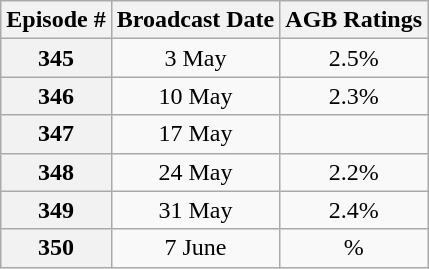<table class=wikitable style=text-align:center>
<tr>
<th>Episode #</th>
<th>Broadcast Date</th>
<th>AGB Ratings<br></th>
</tr>
<tr>
<th>345</th>
<td>3 May</td>
<td>2.5%</td>
</tr>
<tr>
<th>346</th>
<td>10 May</td>
<td>2.3%</td>
</tr>
<tr>
<th>347</th>
<td>17 May</td>
<td></td>
</tr>
<tr>
<th>348</th>
<td>24 May</td>
<td>2.2%</td>
</tr>
<tr>
<th>349</th>
<td>31 May</td>
<td>2.4%</td>
</tr>
<tr>
<th>350</th>
<td>7 June</td>
<td>%</td>
</tr>
</table>
